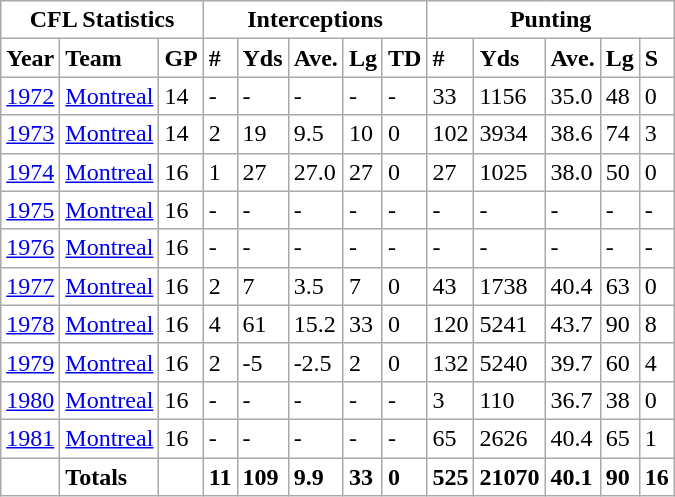<table class="wikitable" style="background: #FFFFFF;">
<tr>
<td colspan=3 align="center"><strong>CFL Statistics</strong></td>
<td colspan=5 align="center"><strong>Interceptions</strong></td>
<td colspan=5 align="center"><strong>Punting</strong></td>
</tr>
<tr>
<td><strong>Year</strong></td>
<td><strong>Team</strong></td>
<td><strong>GP</strong></td>
<td><strong>#</strong></td>
<td><strong>Yds</strong></td>
<td><strong>Ave.</strong></td>
<td><strong>Lg</strong></td>
<td><strong>TD</strong></td>
<td><strong>#</strong></td>
<td><strong>Yds</strong></td>
<td><strong>Ave.</strong></td>
<td><strong>Lg</strong></td>
<td><strong>S</strong></td>
</tr>
<tr>
<td><a href='#'>1972</a></td>
<td><a href='#'>Montreal</a></td>
<td>14</td>
<td>-</td>
<td>-</td>
<td>-</td>
<td>-</td>
<td>-</td>
<td>33</td>
<td>1156</td>
<td>35.0</td>
<td>48</td>
<td>0</td>
</tr>
<tr>
<td><a href='#'>1973</a></td>
<td><a href='#'>Montreal</a></td>
<td>14</td>
<td>2</td>
<td>19</td>
<td>9.5</td>
<td>10</td>
<td>0</td>
<td>102</td>
<td>3934</td>
<td>38.6</td>
<td>74</td>
<td>3</td>
</tr>
<tr>
<td><a href='#'>1974</a></td>
<td><a href='#'>Montreal</a></td>
<td>16</td>
<td>1</td>
<td>27</td>
<td>27.0</td>
<td>27</td>
<td>0</td>
<td>27</td>
<td>1025</td>
<td>38.0</td>
<td>50</td>
<td>0</td>
</tr>
<tr>
<td><a href='#'>1975</a></td>
<td><a href='#'>Montreal</a></td>
<td>16</td>
<td>-</td>
<td>-</td>
<td>-</td>
<td>-</td>
<td>-</td>
<td>-</td>
<td>-</td>
<td>-</td>
<td>-</td>
<td>-</td>
</tr>
<tr>
<td><a href='#'>1976</a></td>
<td><a href='#'>Montreal</a></td>
<td>16</td>
<td>-</td>
<td>-</td>
<td>-</td>
<td>-</td>
<td>-</td>
<td>-</td>
<td>-</td>
<td>-</td>
<td>-</td>
<td>-</td>
</tr>
<tr>
<td><a href='#'>1977</a></td>
<td><a href='#'>Montreal</a></td>
<td>16</td>
<td>2</td>
<td>7</td>
<td>3.5</td>
<td>7</td>
<td>0</td>
<td>43</td>
<td>1738</td>
<td>40.4</td>
<td>63</td>
<td>0</td>
</tr>
<tr>
<td><a href='#'>1978</a></td>
<td><a href='#'>Montreal</a></td>
<td>16</td>
<td>4</td>
<td>61</td>
<td>15.2</td>
<td>33</td>
<td>0</td>
<td>120</td>
<td>5241</td>
<td>43.7</td>
<td>90</td>
<td>8</td>
</tr>
<tr>
<td><a href='#'>1979</a></td>
<td><a href='#'>Montreal</a></td>
<td>16</td>
<td>2</td>
<td>-5</td>
<td>-2.5</td>
<td>2</td>
<td>0</td>
<td>132</td>
<td>5240</td>
<td>39.7</td>
<td>60</td>
<td>4</td>
</tr>
<tr>
<td><a href='#'>1980</a></td>
<td><a href='#'>Montreal</a></td>
<td>16</td>
<td>-</td>
<td>-</td>
<td>-</td>
<td>-</td>
<td>-</td>
<td>3</td>
<td>110</td>
<td>36.7</td>
<td>38</td>
<td>0</td>
</tr>
<tr>
<td><a href='#'>1981</a></td>
<td><a href='#'>Montreal</a></td>
<td>16</td>
<td>-</td>
<td>-</td>
<td>-</td>
<td>-</td>
<td>-</td>
<td>65</td>
<td>2626</td>
<td>40.4</td>
<td>65</td>
<td>1</td>
</tr>
<tr>
<td></td>
<td><strong>Totals</strong></td>
<td></td>
<td><strong>11</strong></td>
<td><strong>109</strong></td>
<td><strong>9.9</strong></td>
<td><strong>33</strong></td>
<td><strong>0</strong></td>
<td><strong>525</strong></td>
<td><strong>21070</strong></td>
<td><strong>40.1</strong></td>
<td><strong>90</strong></td>
<td><strong>16</strong></td>
</tr>
</table>
